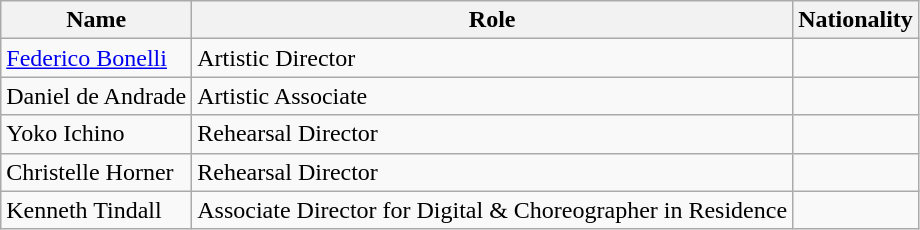<table class="wikitable">
<tr>
<th>Name</th>
<th>Role</th>
<th>Nationality</th>
</tr>
<tr>
<td><a href='#'>Federico Bonelli</a></td>
<td>Artistic Director</td>
<td></td>
</tr>
<tr>
<td>Daniel de Andrade</td>
<td>Artistic Associate</td>
<td></td>
</tr>
<tr>
<td>Yoko Ichino</td>
<td>Rehearsal Director</td>
<td></td>
</tr>
<tr>
<td>Christelle Horner</td>
<td>Rehearsal Director</td>
<td></td>
</tr>
<tr>
<td>Kenneth Tindall</td>
<td>Associate Director for Digital & Choreographer in Residence</td>
<td></td>
</tr>
</table>
